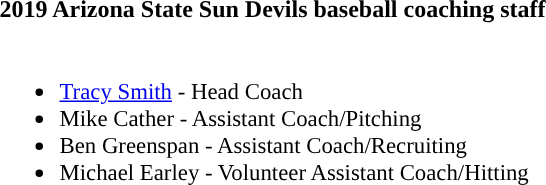<table class="toccolours">
<tr>
<th colspan=9>2019 Arizona State Sun Devils baseball coaching staff</th>
</tr>
<tr>
<td style="text-align: left; font-size: 95%;" valign="top"><br><ul><li><a href='#'>Tracy Smith</a> - Head Coach</li><li>Mike Cather - Assistant Coach/Pitching</li><li>Ben Greenspan - Assistant Coach/Recruiting</li><li>Michael Earley - Volunteer Assistant Coach/Hitting</li></ul></td>
</tr>
</table>
